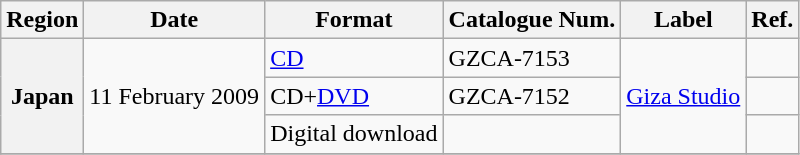<table class="wikitable sortable plainrowheaders">
<tr>
<th scope="col">Region</th>
<th scope="col">Date</th>
<th scope="col">Format</th>
<th scope="col">Catalogue Num.</th>
<th scope="col">Label</th>
<th scope="col">Ref.</th>
</tr>
<tr>
<th scope="row" rowspan="3">Japan</th>
<td rowspan="3">11 February 2009</td>
<td><a href='#'>CD</a></td>
<td>GZCA-7153</td>
<td rowspan="3"><a href='#'>Giza Studio</a></td>
<td></td>
</tr>
<tr>
<td>CD+<a href='#'>DVD</a></td>
<td>GZCA-7152</td>
<td></td>
</tr>
<tr>
<td>Digital download</td>
<td></td>
<td></td>
</tr>
<tr>
</tr>
</table>
